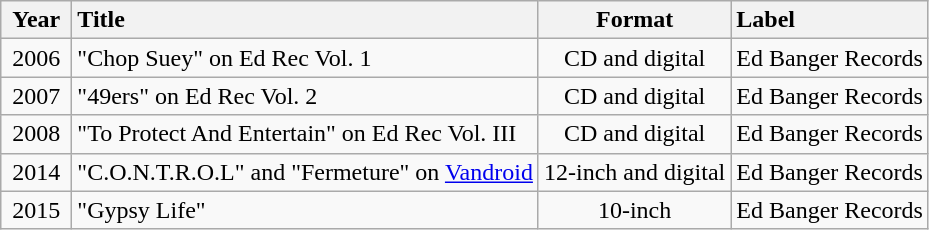<table class="wikitable">
<tr>
<th style="vertical-align:top; text-align:center; width:40px;">Year</th>
<th style="text-align:left; vertical-align:top;">Title</th>
<th style="text-align:center; vertical-align:top;">Format</th>
<th style="text-align:left; vertical-align:top;">Label</th>
</tr>
<tr style="vertical-align:top;">
<td style="text-align:center; ">2006</td>
<td style="text-align:left; ">"Chop Suey" on Ed Rec Vol. 1</td>
<td style="text-align:center; ">CD and digital</td>
<td style="text-align:left; ">Ed Banger Records</td>
</tr>
<tr style="vertical-align:top;">
<td style="text-align:center; ">2007</td>
<td style="text-align:left; ">"49ers" on Ed Rec Vol. 2</td>
<td style="text-align:center; ">CD and digital</td>
<td style="text-align:left; ">Ed Banger Records</td>
</tr>
<tr style="vertical-align:top;">
<td style="text-align:center; ">2008</td>
<td style="text-align:left; ">"To Protect And Entertain" on Ed Rec Vol. III</td>
<td style="text-align:center; ">CD and digital</td>
<td style="text-align:left; ">Ed Banger Records</td>
</tr>
<tr style="vertical-align:top;">
<td style="text-align:center; ">2014</td>
<td style="text-align:left; ">"C.O.N.T.R.O.L" and "Fermeture" on <a href='#'>Vandroid</a></td>
<td style="text-align:center; ">12-inch and digital</td>
<td style="text-align:left; ">Ed Banger Records</td>
</tr>
<tr style="vertical-align:top;">
<td style="text-align:center; ">2015</td>
<td style="text-align:left; ">"Gypsy Life"</td>
<td style="text-align:center; ">10-inch</td>
<td style="text-align:left; ">Ed Banger Records</td>
</tr>
</table>
